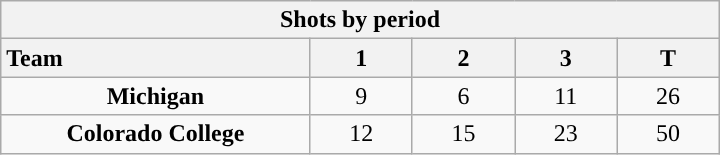<table class="wikitable" style="width:30em; text-align:right;">
<tr>
<th colspan=5>Shots by period</th>
</tr>
<tr>
<th style="width:10em; text-align:left;">Team</th>
<th style="width:3em;">1</th>
<th style="width:3em;">2</th>
<th style="width:3em;">3</th>
<th style="width:3em;">T</th>
</tr>
<tr>
<td align=center><strong>Michigan</strong></td>
<td align=center>9</td>
<td align=center>6</td>
<td align=center>11</td>
<td align=center>26</td>
</tr>
<tr>
<td align=center><strong>Colorado College</strong></td>
<td align=center>12</td>
<td align=center>15</td>
<td align=center>23</td>
<td align=center>50</td>
</tr>
</table>
